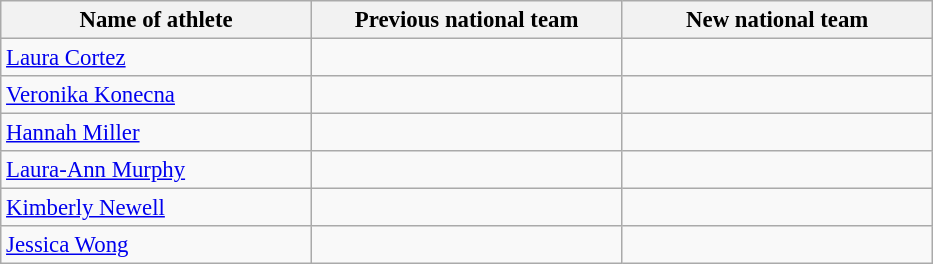<table class="wikitable sortable" style="border-collapse: collapse; font-size: 95%;">
<tr>
<th width=200>Name of athlete</th>
<th width=200>Previous national team</th>
<th width=200>New national team</th>
</tr>
<tr>
<td><a href='#'>Laura Cortez</a></td>
<td></td>
<td></td>
</tr>
<tr>
<td><a href='#'>Veronika Konecna</a></td>
<td></td>
<td></td>
</tr>
<tr>
<td><a href='#'>Hannah Miller</a></td>
<td></td>
<td></td>
</tr>
<tr>
<td><a href='#'>Laura-Ann Murphy</a></td>
<td></td>
<td></td>
</tr>
<tr>
<td><a href='#'>Kimberly Newell</a></td>
<td></td>
<td></td>
</tr>
<tr>
<td><a href='#'>Jessica Wong</a></td>
<td></td>
<td></td>
</tr>
</table>
